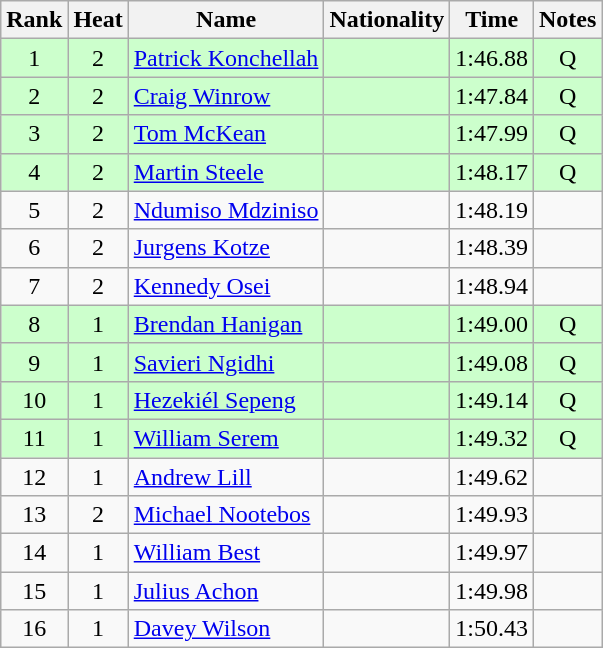<table class="wikitable sortable" style="text-align:center">
<tr>
<th>Rank</th>
<th>Heat</th>
<th>Name</th>
<th>Nationality</th>
<th>Time</th>
<th>Notes</th>
</tr>
<tr bgcolor=ccffcc>
<td>1</td>
<td>2</td>
<td align=left><a href='#'>Patrick Konchellah</a></td>
<td align=left></td>
<td>1:46.88</td>
<td>Q</td>
</tr>
<tr bgcolor=ccffcc>
<td>2</td>
<td>2</td>
<td align=left><a href='#'>Craig Winrow</a></td>
<td align=left></td>
<td>1:47.84</td>
<td>Q</td>
</tr>
<tr bgcolor=ccffcc>
<td>3</td>
<td>2</td>
<td align=left><a href='#'>Tom McKean</a></td>
<td align=left></td>
<td>1:47.99</td>
<td>Q</td>
</tr>
<tr bgcolor=ccffcc>
<td>4</td>
<td>2</td>
<td align=left><a href='#'>Martin Steele</a></td>
<td align=left></td>
<td>1:48.17</td>
<td>Q</td>
</tr>
<tr>
<td>5</td>
<td>2</td>
<td align=left><a href='#'>Ndumiso Mdziniso</a></td>
<td align=left></td>
<td>1:48.19</td>
<td></td>
</tr>
<tr>
<td>6</td>
<td>2</td>
<td align=left><a href='#'>Jurgens Kotze</a></td>
<td align=left></td>
<td>1:48.39</td>
<td></td>
</tr>
<tr>
<td>7</td>
<td>2</td>
<td align=left><a href='#'>Kennedy Osei</a></td>
<td align=left></td>
<td>1:48.94</td>
<td></td>
</tr>
<tr bgcolor=ccffcc>
<td>8</td>
<td>1</td>
<td align=left><a href='#'>Brendan Hanigan</a></td>
<td align=left></td>
<td>1:49.00</td>
<td>Q</td>
</tr>
<tr bgcolor=ccffcc>
<td>9</td>
<td>1</td>
<td align=left><a href='#'>Savieri Ngidhi</a></td>
<td align=left></td>
<td>1:49.08</td>
<td>Q</td>
</tr>
<tr bgcolor=ccffcc>
<td>10</td>
<td>1</td>
<td align=left><a href='#'>Hezekiél Sepeng</a></td>
<td align=left></td>
<td>1:49.14</td>
<td>Q</td>
</tr>
<tr bgcolor=ccffcc>
<td>11</td>
<td>1</td>
<td align=left><a href='#'>William Serem</a></td>
<td align=left></td>
<td>1:49.32</td>
<td>Q</td>
</tr>
<tr>
<td>12</td>
<td>1</td>
<td align=left><a href='#'>Andrew Lill</a></td>
<td align=left></td>
<td>1:49.62</td>
<td></td>
</tr>
<tr>
<td>13</td>
<td>2</td>
<td align=left><a href='#'>Michael Nootebos</a></td>
<td align=left></td>
<td>1:49.93</td>
<td></td>
</tr>
<tr>
<td>14</td>
<td>1</td>
<td align=left><a href='#'>William Best</a></td>
<td align=left></td>
<td>1:49.97</td>
<td></td>
</tr>
<tr>
<td>15</td>
<td>1</td>
<td align=left><a href='#'>Julius Achon</a></td>
<td align=left></td>
<td>1:49.98</td>
<td></td>
</tr>
<tr>
<td>16</td>
<td>1</td>
<td align=left><a href='#'>Davey Wilson</a></td>
<td align=left></td>
<td>1:50.43</td>
<td></td>
</tr>
</table>
